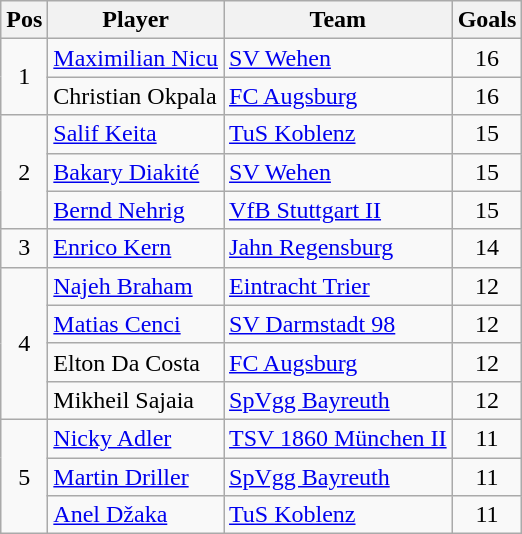<table class="wikitable">
<tr>
<th>Pos</th>
<th>Player</th>
<th>Team</th>
<th>Goals</th>
</tr>
<tr>
<td rowspan=2 align="center">1</td>
<td> <a href='#'>Maximilian Nicu</a></td>
<td><a href='#'>SV Wehen</a></td>
<td align="center">16</td>
</tr>
<tr>
<td> Christian Okpala</td>
<td><a href='#'>FC Augsburg</a></td>
<td align="center">16</td>
</tr>
<tr>
<td rowspan=3 align="center">2</td>
<td> <a href='#'>Salif Keita</a></td>
<td><a href='#'>TuS Koblenz</a></td>
<td align="center">15</td>
</tr>
<tr>
<td> <a href='#'>Bakary Diakité</a></td>
<td><a href='#'>SV Wehen</a></td>
<td align="center">15</td>
</tr>
<tr>
<td> <a href='#'>Bernd Nehrig</a></td>
<td><a href='#'>VfB Stuttgart II</a></td>
<td align="center">15</td>
</tr>
<tr>
<td align="center">3</td>
<td> <a href='#'>Enrico Kern</a></td>
<td><a href='#'>Jahn Regensburg</a></td>
<td align="center">14</td>
</tr>
<tr>
<td rowspan=4 align="center">4</td>
<td> <a href='#'>Najeh Braham</a></td>
<td><a href='#'>Eintracht Trier</a></td>
<td align="center">12</td>
</tr>
<tr>
<td> <a href='#'>Matias Cenci</a></td>
<td><a href='#'>SV Darmstadt 98</a></td>
<td align="center">12</td>
</tr>
<tr>
<td> Elton Da Costa</td>
<td><a href='#'>FC Augsburg</a></td>
<td align="center">12</td>
</tr>
<tr>
<td> Mikheil Sajaia</td>
<td><a href='#'>SpVgg Bayreuth</a></td>
<td align="center">12</td>
</tr>
<tr>
<td rowspan=3 align="center">5</td>
<td> <a href='#'>Nicky Adler</a></td>
<td><a href='#'>TSV 1860 München II</a></td>
<td align="center">11</td>
</tr>
<tr>
<td> <a href='#'>Martin Driller</a></td>
<td><a href='#'>SpVgg Bayreuth</a></td>
<td align="center">11</td>
</tr>
<tr>
<td> <a href='#'>Anel Džaka</a></td>
<td><a href='#'>TuS Koblenz</a></td>
<td align="center">11</td>
</tr>
</table>
